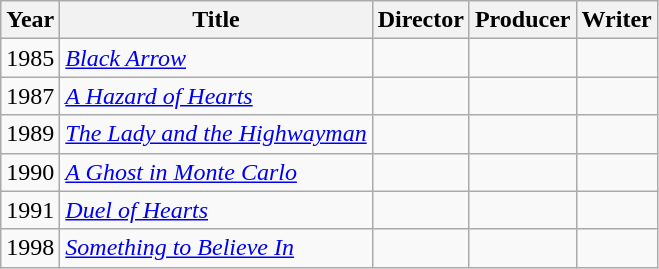<table class="wikitable">
<tr>
<th>Year</th>
<th>Title</th>
<th>Director</th>
<th>Producer</th>
<th>Writer</th>
</tr>
<tr>
<td>1985</td>
<td><em><a href='#'>Black Arrow</a></em></td>
<td></td>
<td></td>
<td></td>
</tr>
<tr>
<td>1987</td>
<td><em><a href='#'>A Hazard of Hearts</a></em></td>
<td></td>
<td></td>
<td></td>
</tr>
<tr>
<td>1989</td>
<td><em><a href='#'>The Lady and the Highwayman</a></em></td>
<td></td>
<td></td>
<td></td>
</tr>
<tr>
<td>1990</td>
<td><em><a href='#'>A Ghost in Monte Carlo</a></em></td>
<td></td>
<td></td>
<td></td>
</tr>
<tr>
<td>1991</td>
<td><em><a href='#'>Duel of Hearts</a></em></td>
<td></td>
<td></td>
<td></td>
</tr>
<tr>
<td>1998</td>
<td><em><a href='#'>Something to Believe In</a></em></td>
<td></td>
<td></td>
<td></td>
</tr>
</table>
